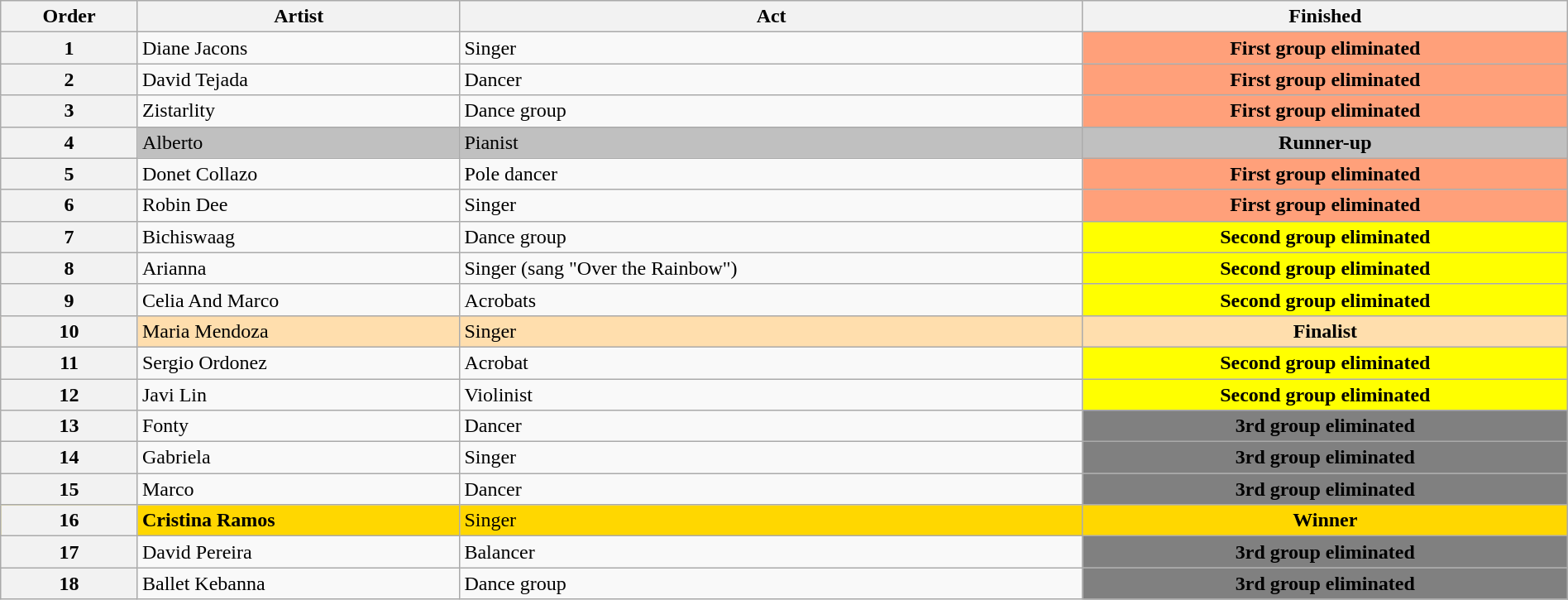<table class="wikitable sortable" width="100%">
<tr>
<th>Order</th>
<th class="unsortable">Artist</th>
<th class="unsortable">Act</th>
<th>Finished</th>
</tr>
<tr>
<th>1</th>
<td>Diane Jacons</td>
<td>Singer</td>
<td style="background:lightsalmon" align="center"><strong>First group eliminated</strong></td>
</tr>
<tr>
<th>2</th>
<td>David Tejada</td>
<td>Dancer</td>
<td style="background:lightsalmon" align="center"><strong>First group eliminated</strong></td>
</tr>
<tr>
<th>3</th>
<td>Zistarlity</td>
<td>Dance group</td>
<td style="background:lightsalmon" align="center"><strong>First group eliminated</strong></td>
</tr>
<tr style="background:silver;">
<th>4</th>
<td>Alberto</td>
<td>Pianist</td>
<td style="background:Silver" align="center"><strong>Runner-up</strong></td>
</tr>
<tr>
<th>5</th>
<td>Donet Collazo</td>
<td>Pole dancer</td>
<td style="background:lightsalmon" align="center"><strong>First group eliminated</strong></td>
</tr>
<tr>
<th>6</th>
<td>Robin Dee</td>
<td>Singer</td>
<td style="background:lightsalmon" align="center"><strong>First group eliminated</strong></td>
</tr>
<tr>
<th>7</th>
<td>Bichiswaag</td>
<td>Dance group</td>
<td style="background:Yellow" align="center"><strong>Second group eliminated</strong></td>
</tr>
<tr>
<th>8</th>
<td>Arianna</td>
<td>Singer (sang "Over the Rainbow")</td>
<td style="background:Yellow" align="center"><strong>Second group eliminated</strong></td>
</tr>
<tr>
<th>9</th>
<td>Celia And Marco</td>
<td>Acrobats</td>
<td style="background:Yellow" align="center"><strong>Second group eliminated</strong></td>
</tr>
<tr style="background:NavajoWhite">
<th>10</th>
<td>Maria Mendoza</td>
<td>Singer</td>
<td style="background:NavajoWhite" align="center"><strong>Finalist</strong></td>
</tr>
<tr>
<th>11</th>
<td>Sergio Ordonez</td>
<td>Acrobat</td>
<td style="background:Yellow" align="center"><strong>Second group eliminated</strong></td>
</tr>
<tr>
<th>12</th>
<td>Javi Lin</td>
<td>Violinist</td>
<td style="background:Yellow" align="center"><strong>Second group eliminated</strong></td>
</tr>
<tr>
<th>13</th>
<td>Fonty</td>
<td>Dancer</td>
<td style="background:Grey" align="center"><strong>3rd group eliminated</strong></td>
</tr>
<tr>
<th>14</th>
<td>Gabriela</td>
<td>Singer</td>
<td style="background:Grey" align="center"><strong>3rd group eliminated</strong></td>
</tr>
<tr>
<th>15</th>
<td>Marco</td>
<td>Dancer</td>
<td style="background:Grey" align="center"><strong>3rd group eliminated</strong></td>
</tr>
<tr style="background:gold;">
<th>16</th>
<td><strong>Cristina Ramos</strong></td>
<td>Singer</td>
<td style="background:Gold" align="center"><strong>Winner</strong></td>
</tr>
<tr>
<th>17</th>
<td>David Pereira</td>
<td>Balancer</td>
<td style="background:Grey" align="center"><strong>3rd group eliminated</strong></td>
</tr>
<tr>
<th>18</th>
<td>Ballet Kebanna</td>
<td>Dance group</td>
<td style="background:Grey" align="center"><strong>3rd group eliminated</strong></td>
</tr>
</table>
